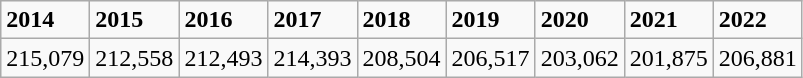<table class="wikitable">
<tr>
<td><strong>2014</strong></td>
<td><strong>2015</strong></td>
<td><strong>2016</strong></td>
<td><strong>2017</strong></td>
<td><strong>2018</strong></td>
<td><strong>2019</strong></td>
<td><strong>2020</strong></td>
<td><strong>2021</strong></td>
<td><strong>2022</strong></td>
</tr>
<tr>
<td>215,079</td>
<td>212,558</td>
<td>212,493</td>
<td>214,393</td>
<td>208,504</td>
<td>206,517</td>
<td>203,062</td>
<td>201,875</td>
<td>206,881</td>
</tr>
</table>
